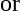<table>
<tr>
<td><br><table>
<tr>
<td style="line-height:1em; font-size:2em"></td>
<td style="line-height:1em; font-size:0.8em"></td>
</tr>
<tr>
<td style="line-height:1em; font-size:2em"></td>
<td style="line-height:1em; font-size:0.8em"></td>
</tr>
</table>
</td>
<td style="padding:0 1.5em">or</td>
<td><br><table>
<tr>
<td style="line-height:1em; font-size:0.8em; text-align:center"></td>
<td style="line-height:1em; font-size:0.8em; text-align:center"></td>
</tr>
<tr>
<td style="line-height:1em; font-size:2em"></td>
<td style="line-height:1em; font-size:2em"></td>
</tr>
</table>
</td>
</tr>
</table>
